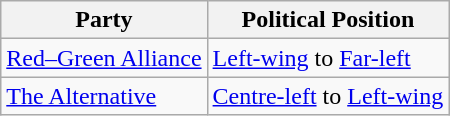<table class="wikitable mw-collapsible mw-collapsed">
<tr>
<th>Party</th>
<th>Political Position</th>
</tr>
<tr>
<td><a href='#'>Red–Green Alliance</a></td>
<td><a href='#'>Left-wing</a> to <a href='#'>Far-left</a></td>
</tr>
<tr>
<td><a href='#'>The Alternative</a></td>
<td><a href='#'>Centre-left</a> to <a href='#'>Left-wing</a></td>
</tr>
</table>
